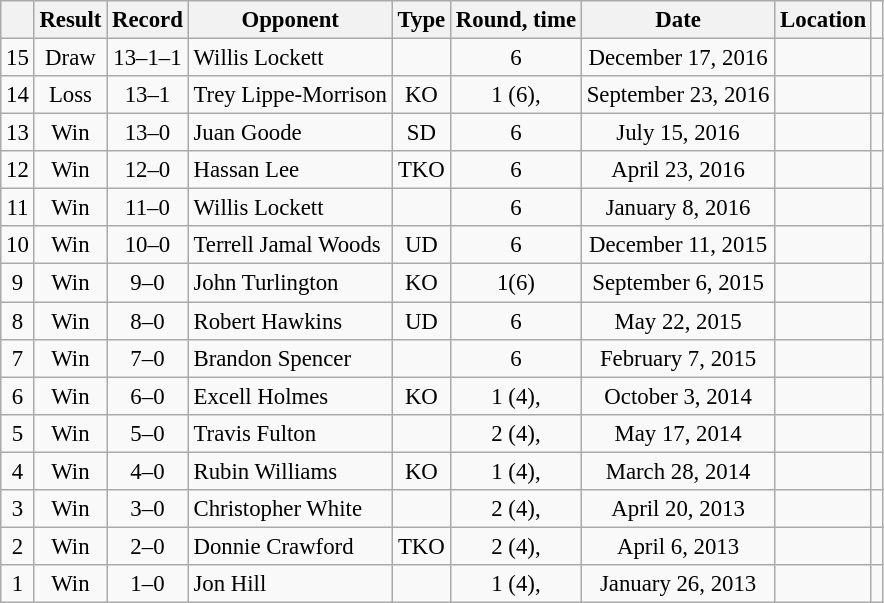<table class="wikitable" style="text-align:center; font-size:95%">
<tr>
<th></th>
<th>Result</th>
<th>Record</th>
<th>Opponent</th>
<th>Type</th>
<th>Round, time</th>
<th>Date</th>
<th>Location</th>
</tr>
<tr>
<td>15</td>
<td>Draw</td>
<td>13–1–1</td>
<td style="text-align:left;"> Willis Lockett</td>
<td></td>
<td>6</td>
<td>December 17, 2016</td>
<td style="text-align:left;"> </td>
<td></td>
</tr>
<tr>
<td>14</td>
<td>Loss</td>
<td>13–1</td>
<td style="text-align:left;"> Trey Lippe-Morrison</td>
<td>KO</td>
<td>1 (6), </td>
<td>September 23, 2016</td>
<td style="text-align:left;"> </td>
<td></td>
</tr>
<tr>
<td>13</td>
<td>Win</td>
<td>13–0</td>
<td style="text-align:left;"> Juan Goode</td>
<td>SD</td>
<td>6</td>
<td>July 15, 2016</td>
<td style="text-align:left;"> </td>
<td></td>
</tr>
<tr>
<td>12</td>
<td>Win</td>
<td>12–0</td>
<td style="text-align:left;"> Hassan Lee</td>
<td>TKO</td>
<td>6</td>
<td>April 23, 2016</td>
<td style="text-align:left;"> </td>
<td></td>
</tr>
<tr>
<td>11</td>
<td>Win</td>
<td>11–0</td>
<td style="text-align:left;"> Willis Lockett</td>
<td></td>
<td>6</td>
<td>January 8, 2016</td>
<td style="text-align:left;"> </td>
<td></td>
</tr>
<tr>
<td>10</td>
<td>Win</td>
<td>10–0</td>
<td style="text-align:left;"> Terrell Jamal Woods</td>
<td>UD</td>
<td>6</td>
<td>December 11, 2015</td>
<td style="text-align:left;"> </td>
<td></td>
</tr>
<tr>
<td>9</td>
<td>Win</td>
<td>9–0</td>
<td style="text-align:left;"> John Turlington</td>
<td>KO</td>
<td>1(6) </td>
<td>September 6, 2015</td>
<td style="text-align:left;"> </td>
<td></td>
</tr>
<tr>
<td>8</td>
<td>Win</td>
<td>8–0</td>
<td style="text-align:left;"> Robert Hawkins</td>
<td>UD</td>
<td>6</td>
<td>May 22, 2015</td>
<td style="text-align:left;"> </td>
<td></td>
</tr>
<tr>
<td>7</td>
<td>Win</td>
<td>7–0</td>
<td style="text-align:left;"> Brandon Spencer</td>
<td></td>
<td>6</td>
<td>February 7, 2015</td>
<td style="text-align:left;"> </td>
<td></td>
</tr>
<tr>
<td>6</td>
<td>Win</td>
<td>6–0</td>
<td style="text-align:left;"> Excell Holmes</td>
<td>KO</td>
<td>1 (4), </td>
<td>October 3, 2014</td>
<td style="text-align:left;"> </td>
<td></td>
</tr>
<tr>
<td>5</td>
<td>Win</td>
<td>5–0</td>
<td style="text-align:left;"> Travis Fulton</td>
<td></td>
<td>2 (4), </td>
<td>May 17, 2014</td>
<td style="text-align:left;"> </td>
<td></td>
</tr>
<tr>
<td>4</td>
<td>Win</td>
<td>4–0</td>
<td style="text-align:left;"> Rubin Williams</td>
<td>KO</td>
<td>1 (4), </td>
<td>March 28, 2014</td>
<td style="text-align:left;"> </td>
<td></td>
</tr>
<tr>
<td>3</td>
<td>Win</td>
<td>3–0</td>
<td style="text-align:left;"> Christopher White</td>
<td></td>
<td>2 (4), </td>
<td>April 20, 2013</td>
<td style="text-align:left;"> </td>
<td></td>
</tr>
<tr>
<td>2</td>
<td>Win</td>
<td>2–0</td>
<td style="text-align:left;"> Donnie Crawford</td>
<td>TKO</td>
<td>2 (4), </td>
<td>April 6, 2013</td>
<td style="text-align:left;"> </td>
<td></td>
</tr>
<tr>
<td>1</td>
<td>Win</td>
<td>1–0</td>
<td style="text-align:left;"> Jon Hill</td>
<td></td>
<td>1 (4), </td>
<td>January 26, 2013</td>
<td style="text-align:left;"> </td>
<td></td>
</tr>
</table>
